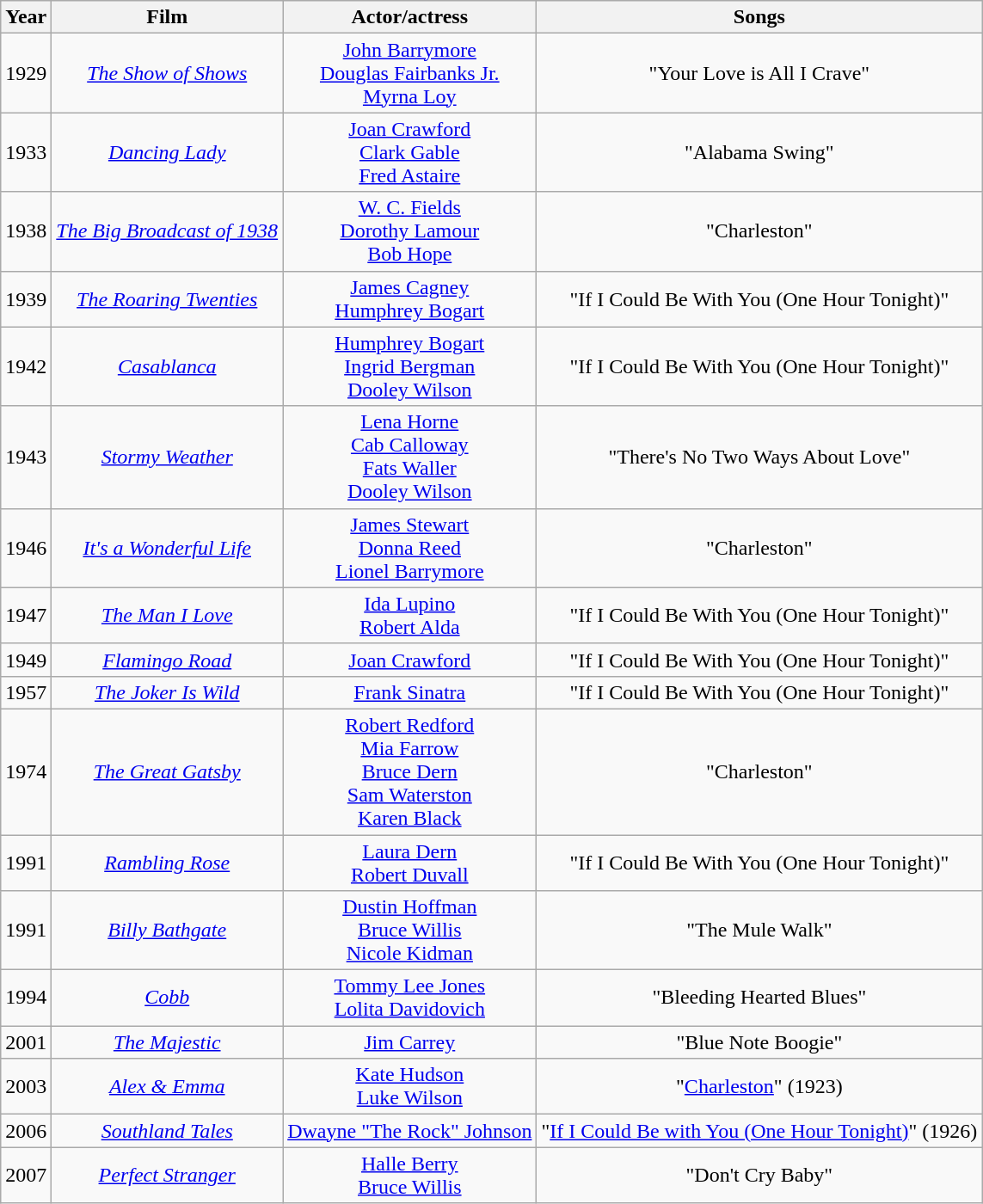<table class=wikitable colspan="5" style="text-align:center;">
<tr>
<th>Year</th>
<th>Film</th>
<th>Actor/actress</th>
<th>Songs</th>
</tr>
<tr align=center>
<td>1929</td>
<td><em><a href='#'>The Show of Shows</a></em></td>
<td><a href='#'>John Barrymore</a><br><a href='#'>Douglas Fairbanks Jr.</a><br><a href='#'>Myrna Loy</a></td>
<td>"Your Love is All I Crave"</td>
</tr>
<tr align=center>
<td>1933</td>
<td><em><a href='#'>Dancing Lady</a></em></td>
<td><a href='#'>Joan Crawford</a><br><a href='#'>Clark Gable</a><br><a href='#'>Fred Astaire</a></td>
<td>"Alabama Swing"</td>
</tr>
<tr align=center>
<td>1938</td>
<td><em><a href='#'>The Big Broadcast of 1938</a></em></td>
<td><a href='#'>W. C. Fields</a><br><a href='#'>Dorothy Lamour</a><br><a href='#'>Bob Hope</a></td>
<td>"Charleston"</td>
</tr>
<tr align=center>
<td>1939</td>
<td><em><a href='#'>The Roaring Twenties</a></em></td>
<td><a href='#'>James Cagney</a><br><a href='#'>Humphrey Bogart</a></td>
<td>"If I Could Be With You (One Hour Tonight)"</td>
</tr>
<tr align=center>
<td>1942</td>
<td><em><a href='#'>Casablanca</a></em></td>
<td><a href='#'>Humphrey Bogart</a><br><a href='#'>Ingrid Bergman</a><br><a href='#'>Dooley Wilson</a></td>
<td>"If I Could Be With You (One Hour Tonight)"</td>
</tr>
<tr align=center>
<td>1943</td>
<td><em><a href='#'>Stormy Weather</a></em></td>
<td><a href='#'>Lena Horne</a><br><a href='#'>Cab Calloway</a><br><a href='#'>Fats Waller</a><br><a href='#'>Dooley Wilson</a></td>
<td>"There's No Two Ways About Love"</td>
</tr>
<tr align=center>
<td>1946</td>
<td><em><a href='#'>It's a Wonderful Life</a></em></td>
<td><a href='#'>James Stewart</a><br><a href='#'>Donna Reed</a><br><a href='#'>Lionel Barrymore</a></td>
<td>"Charleston"</td>
</tr>
<tr align=center>
<td>1947</td>
<td><em><a href='#'>The Man I Love</a></em></td>
<td><a href='#'>Ida Lupino</a><br><a href='#'>Robert Alda</a></td>
<td>"If I Could Be With You (One Hour Tonight)"</td>
</tr>
<tr align=center>
<td>1949</td>
<td><em><a href='#'>Flamingo Road</a></em></td>
<td><a href='#'>Joan Crawford</a></td>
<td>"If I Could Be With You (One Hour Tonight)"</td>
</tr>
<tr align=center>
<td>1957</td>
<td><em><a href='#'>The Joker Is Wild</a></em></td>
<td><a href='#'>Frank Sinatra</a></td>
<td>"If I Could Be With You (One Hour Tonight)"</td>
</tr>
<tr align=center>
<td>1974</td>
<td><em><a href='#'>The Great Gatsby</a></em></td>
<td><a href='#'>Robert Redford</a><br><a href='#'>Mia Farrow</a><br><a href='#'>Bruce Dern</a><br><a href='#'>Sam Waterston</a><br><a href='#'>Karen Black</a></td>
<td>"Charleston"</td>
</tr>
<tr align=center>
<td>1991</td>
<td><em><a href='#'>Rambling Rose</a></em></td>
<td><a href='#'>Laura Dern</a><br><a href='#'>Robert Duvall</a></td>
<td>"If I Could Be With You (One Hour Tonight)"</td>
</tr>
<tr align=center>
<td>1991</td>
<td><em><a href='#'>Billy Bathgate</a></em></td>
<td><a href='#'>Dustin Hoffman</a><br><a href='#'>Bruce Willis</a><br><a href='#'>Nicole Kidman</a></td>
<td>"The Mule Walk"</td>
</tr>
<tr align=center>
<td>1994</td>
<td><em><a href='#'>Cobb</a></em></td>
<td><a href='#'>Tommy Lee Jones</a><br><a href='#'>Lolita Davidovich</a></td>
<td>"Bleeding Hearted Blues"</td>
</tr>
<tr align=center>
<td>2001</td>
<td><em><a href='#'>The Majestic</a></em></td>
<td><a href='#'>Jim Carrey</a></td>
<td>"Blue Note Boogie"</td>
</tr>
<tr align=center>
<td>2003</td>
<td><em><a href='#'>Alex & Emma</a></em></td>
<td><a href='#'>Kate Hudson</a><br><a href='#'>Luke Wilson</a></td>
<td>"<a href='#'>Charleston</a>" (1923)</td>
</tr>
<tr align=center>
<td>2006</td>
<td><em><a href='#'>Southland Tales</a></em></td>
<td><a href='#'>Dwayne "The Rock" Johnson</a></td>
<td>"<a href='#'>If I Could Be with You (One Hour Tonight)</a>" (1926)</td>
</tr>
<tr align=center>
<td>2007</td>
<td><em><a href='#'>Perfect Stranger</a></em></td>
<td><a href='#'>Halle Berry</a><br><a href='#'>Bruce Willis</a></td>
<td>"Don't Cry Baby"</td>
</tr>
</table>
